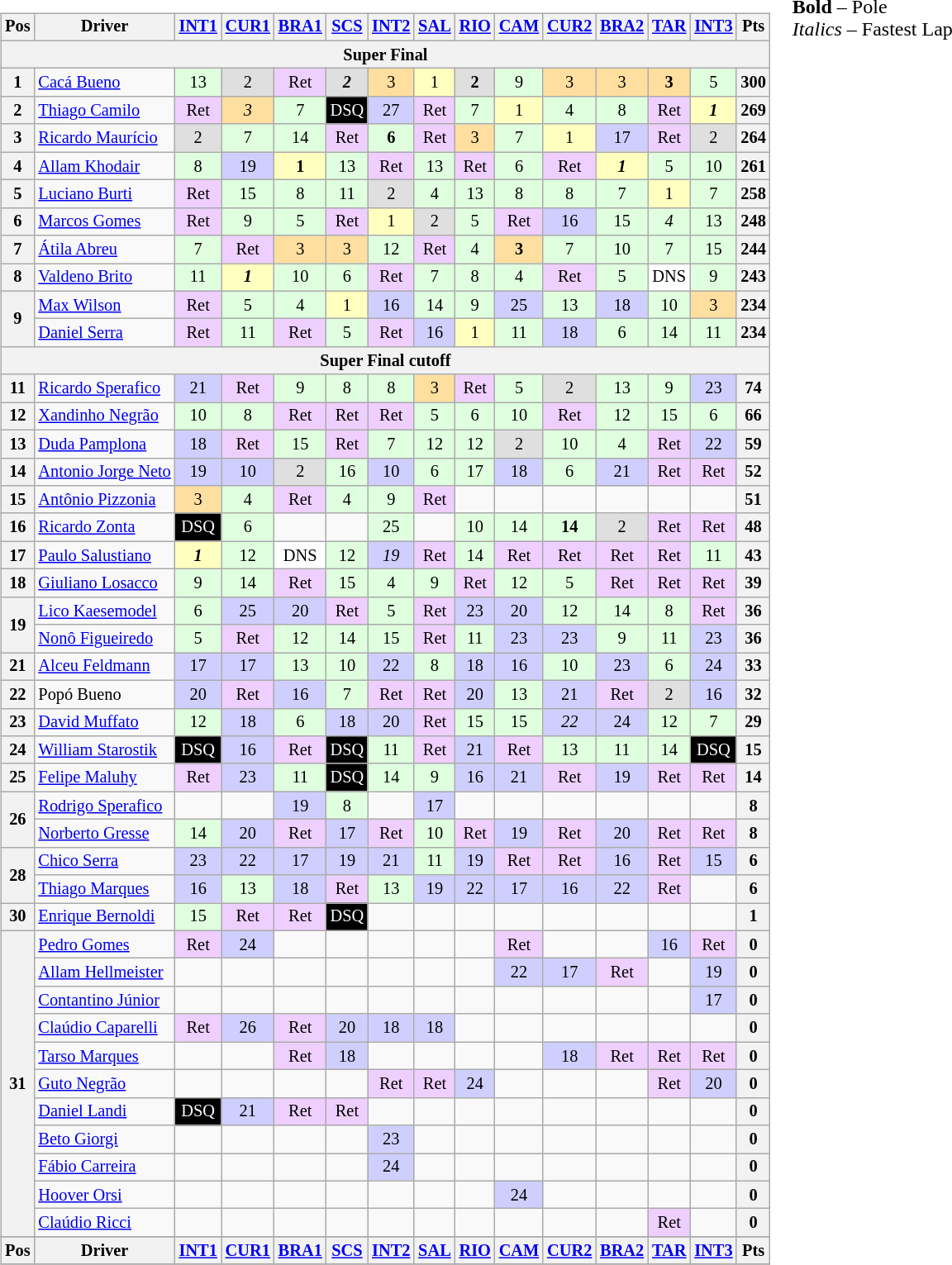<table>
<tr>
<td valign="top"><br><table align="left"| class="wikitable" style="font-size: 85%; text-align: center">
<tr valign="top">
<th valign="middle">Pos</th>
<th valign="middle">Driver</th>
<th><a href='#'>INT1</a></th>
<th><a href='#'>CUR1</a></th>
<th><a href='#'>BRA1</a></th>
<th><a href='#'>SCS</a></th>
<th><a href='#'>INT2</a></th>
<th><a href='#'>SAL</a></th>
<th><a href='#'>RIO</a></th>
<th><a href='#'>CAM</a></th>
<th><a href='#'>CUR2</a></th>
<th><a href='#'>BRA2</a></th>
<th><a href='#'>TAR</a></th>
<th><a href='#'>INT3</a></th>
<th valign="middle">Pts</th>
</tr>
<tr>
<th colspan=15>Super Final</th>
</tr>
<tr>
<th>1</th>
<td align=left><a href='#'>Cacá Bueno</a></td>
<td style="background:#dfffdf;">13</td>
<td style="background:#dfdfdf;">2</td>
<td style="background:#efcfff;">Ret</td>
<td style="background:#dfdfdf;"><strong><em>2</em></strong></td>
<td style="background:#ffdf9f;">3</td>
<td style="background:#ffffbf;">1</td>
<td style="background:#dfdfdf;"><strong>2</strong></td>
<td style="background:#dfffdf;">9</td>
<td style="background:#ffdf9f;">3</td>
<td style="background:#ffdf9f;">3</td>
<td style="background:#ffdf9f;"><strong>3</strong></td>
<td style="background:#dfffdf;">5</td>
<th>300</th>
</tr>
<tr>
<th>2</th>
<td align=left><a href='#'>Thiago Camilo</a></td>
<td style="background:#efcfff;">Ret</td>
<td style="background:#ffdf9f;"><em>3</em></td>
<td style="background:#dfffdf;">7</td>
<td style="background:#000000; color:white;">DSQ</td>
<td style="background:#cfcfff;">27</td>
<td style="background:#efcfff;">Ret</td>
<td style="background:#dfffdf;">7</td>
<td style="background:#ffffbf;">1</td>
<td style="background:#dfffdf;">4</td>
<td style="background:#dfffdf;">8</td>
<td style="background:#efcfff;">Ret</td>
<td style="background:#ffffbf;"><strong><em>1</em></strong></td>
<th>269</th>
</tr>
<tr>
<th>3</th>
<td align=left><a href='#'>Ricardo Maurício</a></td>
<td style="background:#dfdfdf;">2</td>
<td style="background:#dfffdf;">7</td>
<td style="background:#dfffdf;">14</td>
<td style="background:#efcfff;">Ret</td>
<td style="background:#dfffdf;"><strong>6</strong></td>
<td style="background:#efcfff;">Ret</td>
<td style="background:#ffdf9f;">3</td>
<td style="background:#dfffdf;">7</td>
<td style="background:#ffffbf;">1</td>
<td style="background:#cfcfff;">17</td>
<td style="background:#efcfff;">Ret</td>
<td style="background:#dfdfdf;">2</td>
<th>264</th>
</tr>
<tr>
<th>4</th>
<td align=left><a href='#'>Allam Khodair</a></td>
<td style="background:#dfffdf;">8</td>
<td style="background:#cfcfff;">19</td>
<td style="background:#ffffbf;"><strong>1</strong></td>
<td style="background:#dfffdf;">13</td>
<td style="background:#efcfff;">Ret</td>
<td style="background:#dfffdf;">13</td>
<td style="background:#efcfff;">Ret</td>
<td style="background:#dfffdf;">6</td>
<td style="background:#efcfff;">Ret</td>
<td style="background:#ffffbf;"><strong><em>1</em></strong></td>
<td style="background:#dfffdf;">5</td>
<td style="background:#dfffdf;">10</td>
<th>261</th>
</tr>
<tr>
<th>5</th>
<td align=left><a href='#'>Luciano Burti</a></td>
<td style="background:#efcfff;">Ret</td>
<td style="background:#dfffdf;">15</td>
<td style="background:#dfffdf;">8</td>
<td style="background:#dfffdf;">11</td>
<td style="background:#dfdfdf;">2</td>
<td style="background:#dfffdf;">4</td>
<td style="background:#dfffdf;">13</td>
<td style="background:#dfffdf;">8</td>
<td style="background:#dfffdf;">8</td>
<td style="background:#dfffdf;">7</td>
<td style="background:#ffffbf;">1</td>
<td style="background:#dfffdf;">7</td>
<th>258</th>
</tr>
<tr>
<th>6</th>
<td align=left><a href='#'>Marcos Gomes</a></td>
<td style="background:#efcfff;">Ret</td>
<td style="background:#dfffdf;">9</td>
<td style="background:#dfffdf;">5</td>
<td style="background:#efcfff;">Ret</td>
<td style="background:#ffffbf;">1</td>
<td style="background:#dfdfdf;">2</td>
<td style="background:#dfffdf;">5</td>
<td style="background:#efcfff;">Ret</td>
<td style="background:#cfcfff;">16</td>
<td style="background:#dfffdf;">15</td>
<td style="background:#dfffdf;"><em>4</em></td>
<td style="background:#dfffdf;">13</td>
<th>248</th>
</tr>
<tr>
<th>7</th>
<td align=left><a href='#'>Átila Abreu</a></td>
<td style="background:#dfffdf;">7</td>
<td style="background:#efcfff;">Ret</td>
<td style="background:#ffdf9f;">3</td>
<td style="background:#ffdf9f;">3</td>
<td style="background:#dfffdf;">12</td>
<td style="background:#efcfff;">Ret</td>
<td style="background:#dfffdf;">4</td>
<td style="background:#ffdf9f;"><strong>3</strong></td>
<td style="background:#dfffdf;">7</td>
<td style="background:#dfffdf;">10</td>
<td style="background:#dfffdf;">7</td>
<td style="background:#dfffdf;">15</td>
<th>244</th>
</tr>
<tr>
<th>8</th>
<td align=left><a href='#'>Valdeno Brito</a></td>
<td style="background:#dfffdf;">11</td>
<td style="background:#ffffbf;"><strong><em>1</em></strong></td>
<td style="background:#dfffdf;">10</td>
<td style="background:#dfffdf;">6</td>
<td style="background:#efcfff;">Ret</td>
<td style="background:#dfffdf;">7</td>
<td style="background:#dfffdf;">8</td>
<td style="background:#dfffdf;">4</td>
<td style="background:#efcfff;">Ret</td>
<td style="background:#dfffdf;">5</td>
<td style="background:#ffffff;">DNS</td>
<td style="background:#dfffdf;">9</td>
<th>243</th>
</tr>
<tr>
<th rowspan=2>9</th>
<td align=left><a href='#'>Max Wilson</a></td>
<td style="background:#efcfff;">Ret</td>
<td style="background:#dfffdf;">5</td>
<td style="background:#dfffdf;">4</td>
<td style="background:#ffffbf;">1</td>
<td style="background:#cfcfff;">16</td>
<td style="background:#dfffdf;">14</td>
<td style="background:#dfffdf;">9</td>
<td style="background:#cfcfff;">25</td>
<td style="background:#dfffdf;">13</td>
<td style="background:#cfcfff;">18</td>
<td style="background:#dfffdf;">10</td>
<td style="background:#ffdf9f;">3</td>
<th>234</th>
</tr>
<tr>
<td align=left><a href='#'>Daniel Serra</a></td>
<td style="background:#efcfff;">Ret</td>
<td style="background:#dfffdf;">11</td>
<td style="background:#efcfff;">Ret</td>
<td style="background:#dfffdf;">5</td>
<td style="background:#efcfff;">Ret</td>
<td style="background:#cfcfff;">16</td>
<td style="background:#ffffbf;">1</td>
<td style="background:#dfffdf;">11</td>
<td style="background:#cfcfff;">18</td>
<td style="background:#dfffdf;">6</td>
<td style="background:#dfffdf;">14</td>
<td style="background:#dfffdf;">11</td>
<th>234</th>
</tr>
<tr>
<th colspan=15>Super Final cutoff</th>
</tr>
<tr>
<th>11</th>
<td align=left><a href='#'>Ricardo Sperafico</a></td>
<td style="background:#cfcfff;">21</td>
<td style="background:#efcfff;">Ret</td>
<td style="background:#dfffdf;">9</td>
<td style="background:#dfffdf;">8</td>
<td style="background:#dfffdf;">8</td>
<td style="background:#ffdf9f;">3</td>
<td style="background:#efcfff;">Ret</td>
<td style="background:#dfffdf;">5</td>
<td style="background:#dfdfdf;">2</td>
<td style="background:#dfffdf;">13</td>
<td style="background:#dfffdf;">9</td>
<td style="background:#cfcfff;">23</td>
<th>74</th>
</tr>
<tr>
<th>12</th>
<td align=left><a href='#'>Xandinho Negrão</a></td>
<td style="background:#dfffdf;">10</td>
<td style="background:#dfffdf;">8</td>
<td style="background:#efcfff;">Ret</td>
<td style="background:#efcfff;">Ret</td>
<td style="background:#efcfff;">Ret</td>
<td style="background:#dfffdf;">5</td>
<td style="background:#dfffdf;">6</td>
<td style="background:#dfffdf;">10</td>
<td style="background:#efcfff;">Ret</td>
<td style="background:#dfffdf;">12</td>
<td style="background:#dfffdf;">15</td>
<td style="background:#dfffdf;">6</td>
<th>66</th>
</tr>
<tr>
<th>13</th>
<td align=left><a href='#'>Duda Pamplona</a></td>
<td style="background:#cfcfff;">18</td>
<td style="background:#efcfff;">Ret</td>
<td style="background:#dfffdf;">15</td>
<td style="background:#efcfff;">Ret</td>
<td style="background:#dfffdf;">7</td>
<td style="background:#dfffdf;">12</td>
<td style="background:#dfffdf;">12</td>
<td style="background:#dfdfdf;">2</td>
<td style="background:#dfffdf;">10</td>
<td style="background:#dfffdf;">4</td>
<td style="background:#efcfff;">Ret</td>
<td style="background:#cfcfff;">22</td>
<th>59</th>
</tr>
<tr>
<th>14</th>
<td align=left><a href='#'>Antonio Jorge Neto</a></td>
<td style="background:#cfcfff;">19</td>
<td style="background:#cfcfff;">10</td>
<td style="background:#dfdfdf;">2</td>
<td style="background:#dfffdf;">16</td>
<td style="background:#cfcfff;">10</td>
<td style="background:#dfffdf;">6</td>
<td style="background:#dfffdf;">17</td>
<td style="background:#cfcfff;">18</td>
<td style="background:#dfffdf;">6</td>
<td style="background:#cfcfff;">21</td>
<td style="background:#efcfff;">Ret</td>
<td style="background:#efcfff;">Ret</td>
<th>52</th>
</tr>
<tr>
<th>15</th>
<td align=left><a href='#'>Antônio Pizzonia</a></td>
<td style="background:#ffdf9f;">3</td>
<td style="background:#dfffdf;">4</td>
<td style="background:#efcfff;">Ret</td>
<td style="background:#dfffdf;">4</td>
<td style="background:#dfffdf;">9</td>
<td style="background:#efcfff;">Ret</td>
<td></td>
<td></td>
<td></td>
<td></td>
<td></td>
<td></td>
<th>51</th>
</tr>
<tr>
<th>16</th>
<td align=left><a href='#'>Ricardo Zonta</a></td>
<td style="background:#000000; color:white;">DSQ</td>
<td style="background:#dfffdf;">6</td>
<td></td>
<td></td>
<td style="background:#dfffdf;">25</td>
<td></td>
<td style="background:#dfffdf;">10</td>
<td style="background:#dfffdf;">14</td>
<td style="background:#dfffdf;"><strong>14</strong></td>
<td style="background:#dfdfdf;">2</td>
<td style="background:#efcfff;">Ret</td>
<td style="background:#efcfff;">Ret</td>
<th>48</th>
</tr>
<tr>
<th>17</th>
<td align=left><a href='#'>Paulo Salustiano</a></td>
<td style="background:#ffffbf;"><strong><em>1</em></strong></td>
<td style="background:#dfffdf;">12</td>
<td style="background:#ffffff;">DNS</td>
<td style="background:#dfffdf;">12</td>
<td style="background:#cfcfff;"><em>19</em></td>
<td style="background:#efcfff;">Ret</td>
<td style="background:#dfffdf;">14</td>
<td style="background:#efcfff;">Ret</td>
<td style="background:#efcfff;">Ret</td>
<td style="background:#efcfff;">Ret</td>
<td style="background:#efcfff;">Ret</td>
<td style="background:#dfffdf;">11</td>
<th>43</th>
</tr>
<tr>
<th>18</th>
<td align=left><a href='#'>Giuliano Losacco</a></td>
<td style="background:#dfffdf;">9</td>
<td style="background:#dfffdf;">14</td>
<td style="background:#efcfff;">Ret</td>
<td style="background:#dfffdf;">15</td>
<td style="background:#dfffdf;">4</td>
<td style="background:#dfffdf;">9</td>
<td style="background:#efcfff;">Ret</td>
<td style="background:#dfffdf;">12</td>
<td style="background:#dfffdf;">5</td>
<td style="background:#efcfff;">Ret</td>
<td style="background:#efcfff;">Ret</td>
<td style="background:#efcfff;">Ret</td>
<th>39</th>
</tr>
<tr>
<th rowspan=2>19</th>
<td align=left><a href='#'>Lico Kaesemodel</a></td>
<td style="background:#dfffdf;">6</td>
<td style="background:#cfcfff;">25</td>
<td style="background:#cfcfff;">20</td>
<td style="background:#efcfff;">Ret</td>
<td style="background:#dfffdf;">5</td>
<td style="background:#efcfff;">Ret</td>
<td style="background:#cfcfff;">23</td>
<td style="background:#cfcfff;">20</td>
<td style="background:#dfffdf;">12</td>
<td style="background:#dfffdf;">14</td>
<td style="background:#dfffdf;">8</td>
<td style="background:#efcfff;">Ret</td>
<th>36</th>
</tr>
<tr>
<td align=left><a href='#'>Nonô Figueiredo</a></td>
<td style="background:#dfffdf;">5</td>
<td style="background:#efcfff;">Ret</td>
<td style="background:#dfffdf;">12</td>
<td style="background:#dfffdf;">14</td>
<td style="background:#dfffdf;">15</td>
<td style="background:#efcfff;">Ret</td>
<td style="background:#dfffdf;">11</td>
<td style="background:#cfcfff;">23</td>
<td style="background:#cfcfff;">23</td>
<td style="background:#dfffdf;">9</td>
<td style="background:#dfffdf;">11</td>
<td style="background:#cfcfff;">23</td>
<th>36</th>
</tr>
<tr>
<th>21</th>
<td align=left><a href='#'>Alceu Feldmann</a></td>
<td style="background:#cfcfff;">17</td>
<td style="background:#cfcfff;">17</td>
<td style="background:#dfffdf;">13</td>
<td style="background:#dfffdf;">10</td>
<td style="background:#cfcfff;">22</td>
<td style="background:#dfffdf;">8</td>
<td style="background:#cfcfff;">18</td>
<td style="background:#cfcfff;">16</td>
<td style="background:#dfffdf;">10</td>
<td style="background:#cfcfff;">23</td>
<td style="background:#dfffdf;">6</td>
<td style="background:#cfcfff;">24</td>
<th>33</th>
</tr>
<tr>
<th>22</th>
<td align=left>Popó Bueno</td>
<td style="background:#cfcfff;">20</td>
<td style="background:#efcfff;">Ret</td>
<td style="background:#cfcfff;">16</td>
<td style="background:#dfffdf;">7</td>
<td style="background:#efcfff;">Ret</td>
<td style="background:#efcfff;">Ret</td>
<td style="background:#cfcfff;">20</td>
<td style="background:#dfffdf;">13</td>
<td style="background:#cfcfff;">21</td>
<td style="background:#efcfff;">Ret</td>
<td style="background:#dfdfdf;">2</td>
<td style="background:#cfcfff;">16</td>
<th>32</th>
</tr>
<tr>
<th>23</th>
<td align=left><a href='#'>David Muffato</a></td>
<td style="background:#dfffdf;">12</td>
<td style="background:#cfcfff;">18</td>
<td style="background:#dfffdf;">6</td>
<td style="background:#cfcfff;">18</td>
<td style="background:#cfcfff;">20</td>
<td style="background:#efcfff;">Ret</td>
<td style="background:#dfffdf;">15</td>
<td style="background:#dfffdf;">15</td>
<td style="background:#cfcfff;"><em>22</em></td>
<td style="background:#cfcfff;">24</td>
<td style="background:#dfffdf;">12</td>
<td style="background:#dfffdf;">7</td>
<th>29</th>
</tr>
<tr>
<th>24</th>
<td align=left><a href='#'>William Starostik</a></td>
<td style="background:#000000; color:white;">DSQ</td>
<td style="background:#cfcfff;">16</td>
<td style="background:#efcfff;">Ret</td>
<td style="background:#000000; color:white;">DSQ</td>
<td style="background:#dfffdf;">11</td>
<td style="background:#efcfff;">Ret</td>
<td style="background:#cfcfff;">21</td>
<td style="background:#efcfff;">Ret</td>
<td style="background:#dfffdf;">13</td>
<td style="background:#dfffdf;">11</td>
<td style="background:#dfffdf;">14</td>
<td style="background:#000000; color:white;">DSQ</td>
<th>15</th>
</tr>
<tr>
<th>25</th>
<td align=left><a href='#'>Felipe Maluhy</a></td>
<td style="background:#efcfff;">Ret</td>
<td style="background:#cfcfff;">23</td>
<td style="background:#dfffdf;">11</td>
<td style="background:#000000; color:white;">DSQ</td>
<td style="background:#dfffdf;">14</td>
<td style="background:#dfffdf;">9</td>
<td style="background:#cfcfff;">16</td>
<td style="background:#cfcfff;">21</td>
<td style="background:#efcfff;">Ret</td>
<td style="background:#cfcfff;">19</td>
<td style="background:#efcfff;">Ret</td>
<td style="background:#efcfff;">Ret</td>
<th>14</th>
</tr>
<tr>
<th rowspan=2>26</th>
<td align=left><a href='#'>Rodrigo Sperafico</a></td>
<td></td>
<td></td>
<td style="background:#cfcfff;">19</td>
<td style="background:#dfffdf;">8</td>
<td></td>
<td style="background:#cfcfff;">17</td>
<td></td>
<td></td>
<td></td>
<td></td>
<td></td>
<td></td>
<th>8</th>
</tr>
<tr>
<td align=left><a href='#'>Norberto Gresse</a></td>
<td style="background:#dfffdf;">14</td>
<td style="background:#cfcfff;">20</td>
<td style="background:#efcfff;">Ret</td>
<td style="background:#cfcfff;">17</td>
<td style="background:#efcfff;">Ret</td>
<td style="background:#dfffdf;">10</td>
<td style="background:#efcfff;">Ret</td>
<td style="background:#cfcfff;">19</td>
<td style="background:#efcfff;">Ret</td>
<td style="background:#cfcfff;">20</td>
<td style="background:#efcfff;">Ret</td>
<td style="background:#efcfff;">Ret</td>
<th>8</th>
</tr>
<tr>
<th rowspan=2>28</th>
<td align=left><a href='#'>Chico Serra</a></td>
<td style="background:#cfcfff;">23</td>
<td style="background:#cfcfff;">22</td>
<td style="background:#cfcfff;">17</td>
<td style="background:#cfcfff;">19</td>
<td style="background:#cfcfff;">21</td>
<td style="background:#dfffdf;">11</td>
<td style="background:#cfcfff;">19</td>
<td style="background:#efcfff;">Ret</td>
<td style="background:#efcfff;">Ret</td>
<td style="background:#cfcfff;">16</td>
<td style="background:#efcfff;">Ret</td>
<td style="background:#cfcfff;">15</td>
<th>6</th>
</tr>
<tr>
<td align=left><a href='#'>Thiago Marques</a></td>
<td style="background:#cfcfff;">16</td>
<td style="background:#dfffdf;">13</td>
<td style="background:#cfcfff;">18</td>
<td style="background:#efcfff;">Ret</td>
<td style="background:#dfffdf;">13</td>
<td style="background:#cfcfff;">19</td>
<td style="background:#cfcfff;">22</td>
<td style="background:#cfcfff;">17</td>
<td style="background:#cfcfff;">16</td>
<td style="background:#cfcfff;">22</td>
<td style="background:#efcfff;">Ret</td>
<td></td>
<th>6</th>
</tr>
<tr>
<th>30</th>
<td align=left><a href='#'>Enrique Bernoldi</a></td>
<td style="background:#dfffdf;">15</td>
<td style="background:#efcfff;">Ret</td>
<td style="background:#efcfff;">Ret</td>
<td style="background:#000000; color:white;">DSQ</td>
<td></td>
<td></td>
<td></td>
<td></td>
<td></td>
<td></td>
<td></td>
<td></td>
<th>1</th>
</tr>
<tr>
<th rowspan=11>31</th>
<td align=left><a href='#'>Pedro Gomes</a></td>
<td style="background:#efcfff;">Ret</td>
<td style="background:#cfcfff;">24</td>
<td></td>
<td></td>
<td></td>
<td></td>
<td></td>
<td style="background:#efcfff;">Ret</td>
<td></td>
<td></td>
<td style="background:#cfcfff;">16</td>
<td style="background:#efcfff;">Ret</td>
<th>0</th>
</tr>
<tr>
<td align=left><a href='#'>Allam Hellmeister</a></td>
<td></td>
<td></td>
<td></td>
<td></td>
<td></td>
<td></td>
<td></td>
<td style="background:#cfcfff;">22</td>
<td style="background:#cfcfff;">17</td>
<td style="background:#efcfff;">Ret</td>
<td></td>
<td style="background:#cfcfff;">19</td>
<th>0</th>
</tr>
<tr>
<td align=left><a href='#'>Contantino Júnior</a></td>
<td></td>
<td></td>
<td></td>
<td></td>
<td></td>
<td></td>
<td></td>
<td></td>
<td></td>
<td></td>
<td></td>
<td style="background:#cfcfff;">17</td>
<th>0</th>
</tr>
<tr>
<td align=left><a href='#'>Claúdio Caparelli</a></td>
<td style="background:#efcfff;">Ret</td>
<td style="background:#cfcfff;">26</td>
<td style="background:#efcfff;">Ret</td>
<td style="background:#cfcfff;">20</td>
<td style="background:#cfcfff;">18</td>
<td style="background:#cfcfff;">18</td>
<td></td>
<td></td>
<td></td>
<td></td>
<td></td>
<td></td>
<th>0</th>
</tr>
<tr>
<td align=left><a href='#'>Tarso Marques</a></td>
<td></td>
<td></td>
<td style="background:#efcfff;">Ret</td>
<td style="background:#cfcfff;">18</td>
<td></td>
<td></td>
<td></td>
<td></td>
<td style="background:#cfcfff;">18</td>
<td style="background:#efcfff;">Ret</td>
<td style="background:#efcfff;">Ret</td>
<td style="background:#efcfff;">Ret</td>
<th>0</th>
</tr>
<tr>
<td align=left><a href='#'>Guto Negrão</a></td>
<td></td>
<td></td>
<td></td>
<td></td>
<td style="background:#efcfff;">Ret</td>
<td style="background:#efcfff;">Ret</td>
<td style="background:#cfcfff;">24</td>
<td></td>
<td></td>
<td></td>
<td style="background:#efcfff;">Ret</td>
<td style="background:#cfcfff;">20</td>
<th>0</th>
</tr>
<tr>
<td align=left><a href='#'>Daniel Landi</a></td>
<td style="background:#000000; color:white;">DSQ</td>
<td style="background:#cfcfff;">21</td>
<td style="background:#efcfff;">Ret</td>
<td style="background:#efcfff;">Ret</td>
<td></td>
<td></td>
<td></td>
<td></td>
<td></td>
<td></td>
<td></td>
<td></td>
<th>0</th>
</tr>
<tr>
<td align=left><a href='#'>Beto Giorgi</a></td>
<td></td>
<td></td>
<td></td>
<td></td>
<td style="background:#cfcfff;">23</td>
<td></td>
<td></td>
<td></td>
<td></td>
<td></td>
<td></td>
<td></td>
<th>0</th>
</tr>
<tr>
<td align=left><a href='#'>Fábio Carreira</a></td>
<td></td>
<td></td>
<td></td>
<td></td>
<td style="background:#cfcfff;">24</td>
<td></td>
<td></td>
<td></td>
<td></td>
<td></td>
<td></td>
<td></td>
<th>0</th>
</tr>
<tr>
<td align=left><a href='#'>Hoover Orsi</a></td>
<td></td>
<td></td>
<td></td>
<td></td>
<td></td>
<td></td>
<td></td>
<td style="background:#cfcfff;">24</td>
<td></td>
<td></td>
<td></td>
<td></td>
<th>0</th>
</tr>
<tr>
<td align=left><a href='#'>Claúdio Ricci</a></td>
<td></td>
<td></td>
<td></td>
<td></td>
<td></td>
<td></td>
<td></td>
<td></td>
<td></td>
<td></td>
<td style="background:#efcfff;">Ret</td>
<td></td>
<th>0</th>
</tr>
<tr>
</tr>
<tr valign="top">
<th valign="middle">Pos</th>
<th valign="middle">Driver</th>
<th><a href='#'>INT1</a></th>
<th><a href='#'>CUR1</a></th>
<th><a href='#'>BRA1</a></th>
<th><a href='#'>SCS</a></th>
<th><a href='#'>INT2</a></th>
<th><a href='#'>SAL</a></th>
<th><a href='#'>RIO</a></th>
<th><a href='#'>CAM</a></th>
<th><a href='#'>CUR2</a></th>
<th><a href='#'>BRA2</a></th>
<th><a href='#'>TAR</a></th>
<th><a href='#'>INT3</a></th>
<th valign="middle">Pts</th>
</tr>
<tr>
</tr>
</table>
</td>
<td valign="top"><br>
<span><strong>Bold</strong> – Pole<br>
<em>Italics</em> – Fastest Lap</span></td>
</tr>
</table>
